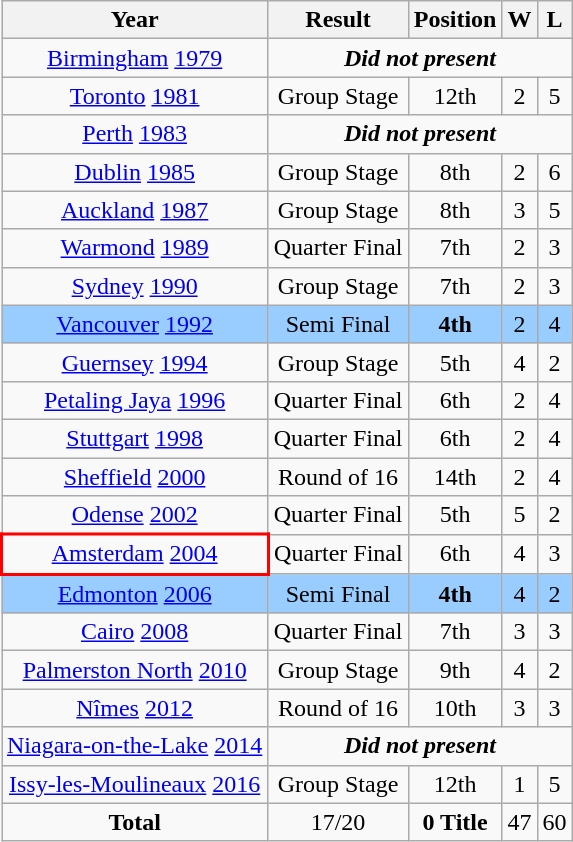<table class="wikitable" style="text-align: center;">
<tr>
<th>Year</th>
<th>Result</th>
<th>Position</th>
<th>W</th>
<th>L</th>
</tr>
<tr>
<td> <a href='#'>Birmingham</a> <a href='#'>1979</a></td>
<td rowspan="1" colspan="4" align="center"><strong><em>Did not present</em></strong></td>
</tr>
<tr>
<td> <a href='#'>Toronto</a> <a href='#'>1981</a></td>
<td>Group Stage</td>
<td>12th</td>
<td>2</td>
<td>5</td>
</tr>
<tr>
<td> <a href='#'>Perth</a> <a href='#'>1983</a></td>
<td rowspan="1" colspan="4" align="center"><strong><em>Did not present</em></strong></td>
</tr>
<tr>
<td> <a href='#'>Dublin</a> <a href='#'>1985</a></td>
<td>Group Stage</td>
<td>8th</td>
<td>2</td>
<td>6</td>
</tr>
<tr>
<td> <a href='#'>Auckland</a> <a href='#'>1987</a></td>
<td>Group Stage</td>
<td>8th</td>
<td>3</td>
<td>5</td>
</tr>
<tr>
<td> <a href='#'>Warmond</a> <a href='#'>1989</a></td>
<td>Quarter Final</td>
<td>7th</td>
<td>2</td>
<td>3</td>
</tr>
<tr>
<td> <a href='#'>Sydney</a> <a href='#'>1990</a></td>
<td>Group Stage</td>
<td>7th</td>
<td>2</td>
<td>3</td>
</tr>
<tr style="background:#9acdff;">
<td> <a href='#'>Vancouver</a> <a href='#'>1992</a></td>
<td>Semi Final</td>
<td><strong>4th</strong></td>
<td>2</td>
<td>4</td>
</tr>
<tr>
<td> <a href='#'>Guernsey</a> <a href='#'>1994</a></td>
<td>Group Stage</td>
<td>5th</td>
<td>4</td>
<td>2</td>
</tr>
<tr>
<td> <a href='#'>Petaling Jaya</a> <a href='#'>1996</a></td>
<td>Quarter Final</td>
<td>6th</td>
<td>2</td>
<td>4</td>
</tr>
<tr>
<td> <a href='#'>Stuttgart</a> <a href='#'>1998</a></td>
<td>Quarter Final</td>
<td>6th</td>
<td>2</td>
<td>4</td>
</tr>
<tr>
<td> <a href='#'>Sheffield</a> <a href='#'>2000</a></td>
<td>Round of 16</td>
<td>14th</td>
<td>2</td>
<td>4</td>
</tr>
<tr>
<td> <a href='#'>Odense</a> <a href='#'>2002</a></td>
<td>Quarter Final</td>
<td>5th</td>
<td>5</td>
<td>2</td>
</tr>
<tr>
<td style="border: 2px solid red"> <a href='#'>Amsterdam</a> <a href='#'>2004</a></td>
<td>Quarter Final</td>
<td>6th</td>
<td>4</td>
<td>3</td>
</tr>
<tr style="background:#9acdff;">
<td> <a href='#'>Edmonton</a> <a href='#'>2006</a></td>
<td>Semi Final</td>
<td><strong>4th</strong></td>
<td>4</td>
<td>2</td>
</tr>
<tr>
<td> <a href='#'>Cairo</a> <a href='#'>2008</a></td>
<td>Quarter Final</td>
<td>7th</td>
<td>3</td>
<td>3</td>
</tr>
<tr>
<td> <a href='#'>Palmerston North</a> <a href='#'>2010</a></td>
<td>Group Stage</td>
<td>9th</td>
<td>4</td>
<td>2</td>
</tr>
<tr>
<td> <a href='#'>Nîmes</a> <a href='#'>2012</a></td>
<td>Round of 16</td>
<td>10th</td>
<td>3</td>
<td>3</td>
</tr>
<tr>
<td> <a href='#'>Niagara-on-the-Lake</a> <a href='#'>2014</a></td>
<td rowspan="1" colspan="4" align="center"><strong><em>Did not present</em></strong></td>
</tr>
<tr>
<td> <a href='#'>Issy-les-Moulineaux</a> <a href='#'>2016</a></td>
<td>Group Stage</td>
<td>12th</td>
<td>1</td>
<td>5</td>
</tr>
<tr>
<td><strong>Total</strong></td>
<td>17/20</td>
<td><strong>0 Title</strong></td>
<td>47</td>
<td>60</td>
</tr>
</table>
